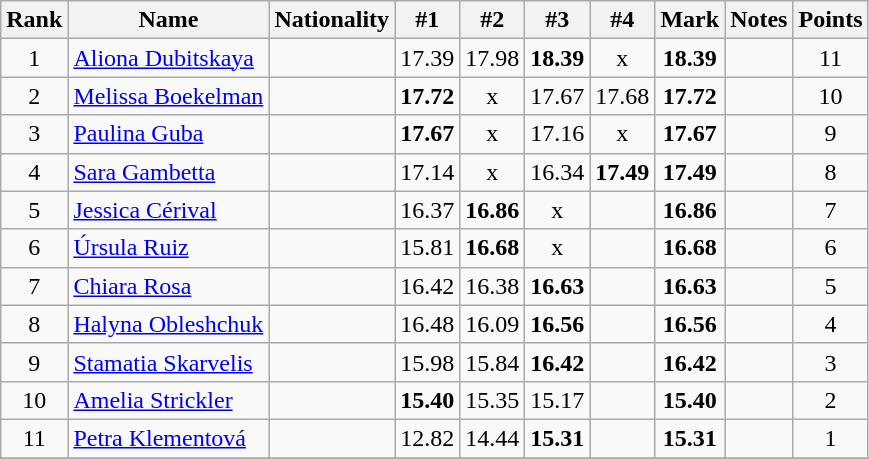<table class="wikitable sortable" style="text-align:center">
<tr>
<th>Rank</th>
<th>Name</th>
<th>Nationality</th>
<th>#1</th>
<th>#2</th>
<th>#3</th>
<th>#4</th>
<th>Mark</th>
<th>Notes</th>
<th>Points</th>
</tr>
<tr>
<td>1</td>
<td align=left><a href='#'>Aliona Dubitskaya</a></td>
<td align=left></td>
<td>17.39</td>
<td>17.98</td>
<td><strong>18.39</strong></td>
<td>x</td>
<td><strong>18.39</strong></td>
<td></td>
<td>11</td>
</tr>
<tr>
<td>2</td>
<td align=left><a href='#'>Melissa Boekelman</a></td>
<td align=left></td>
<td><strong>17.72</strong></td>
<td>x</td>
<td>17.67</td>
<td>17.68</td>
<td><strong>17.72</strong></td>
<td></td>
<td>10</td>
</tr>
<tr>
<td>3</td>
<td align=left><a href='#'>Paulina Guba</a></td>
<td align=left></td>
<td><strong>17.67</strong></td>
<td>x</td>
<td>17.16</td>
<td>x</td>
<td><strong>17.67</strong></td>
<td></td>
<td>9</td>
</tr>
<tr>
<td>4</td>
<td align=left><a href='#'>Sara Gambetta</a></td>
<td align=left></td>
<td>17.14</td>
<td>x</td>
<td>16.34</td>
<td><strong>17.49</strong></td>
<td><strong>17.49</strong></td>
<td></td>
<td>8</td>
</tr>
<tr>
<td>5</td>
<td align=left><a href='#'>Jessica Cérival</a></td>
<td align=left></td>
<td>16.37</td>
<td><strong>16.86</strong></td>
<td>x</td>
<td></td>
<td><strong>16.86</strong></td>
<td></td>
<td>7</td>
</tr>
<tr>
<td>6</td>
<td align=left><a href='#'>Úrsula Ruiz</a></td>
<td align=left></td>
<td>15.81</td>
<td><strong>16.68</strong></td>
<td>x</td>
<td></td>
<td><strong>16.68</strong></td>
<td></td>
<td>6</td>
</tr>
<tr>
<td>7</td>
<td align=left><a href='#'>Chiara Rosa</a></td>
<td align=left></td>
<td>16.42</td>
<td>16.38</td>
<td><strong>16.63</strong></td>
<td></td>
<td><strong>16.63</strong></td>
<td></td>
<td>5</td>
</tr>
<tr>
<td>8</td>
<td align=left><a href='#'>Halyna Obleshchuk</a></td>
<td align=left></td>
<td>16.48</td>
<td>16.09</td>
<td><strong>16.56</strong></td>
<td></td>
<td><strong>16.56</strong></td>
<td></td>
<td>4</td>
</tr>
<tr>
<td>9</td>
<td align=left><a href='#'>Stamatia Skarvelis</a></td>
<td align=left></td>
<td>15.98</td>
<td>15.84</td>
<td><strong>16.42</strong></td>
<td></td>
<td><strong>16.42</strong></td>
<td></td>
<td>3</td>
</tr>
<tr>
<td>10</td>
<td align=left><a href='#'>Amelia Strickler</a></td>
<td align=left></td>
<td><strong>15.40</strong></td>
<td>15.35</td>
<td>15.17</td>
<td></td>
<td><strong>15.40</strong></td>
<td></td>
<td>2</td>
</tr>
<tr>
<td>11</td>
<td align=left><a href='#'>Petra Klementová</a></td>
<td align=left></td>
<td>12.82</td>
<td>14.44</td>
<td><strong>15.31</strong></td>
<td></td>
<td><strong>15.31</strong></td>
<td></td>
<td>1</td>
</tr>
<tr>
</tr>
</table>
